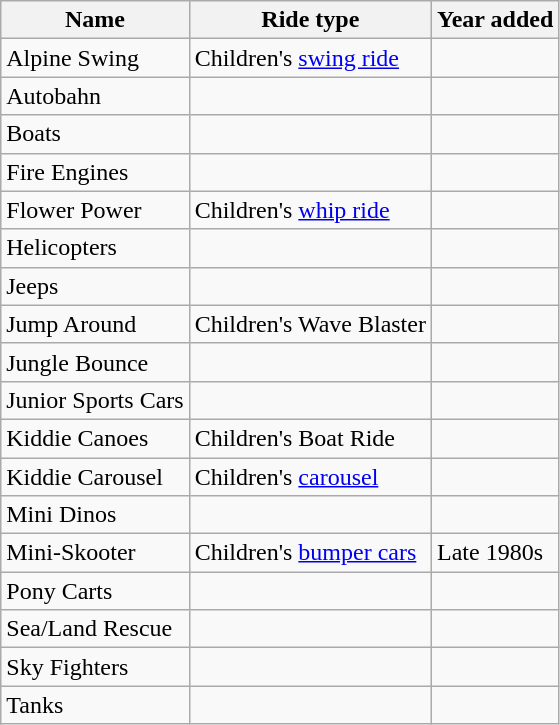<table class="wikitable">
<tr>
<th>Name</th>
<th>Ride type</th>
<th>Year added</th>
</tr>
<tr>
<td>Alpine Swing</td>
<td>Children's <a href='#'>swing ride</a></td>
<td></td>
</tr>
<tr>
<td>Autobahn</td>
<td></td>
<td></td>
</tr>
<tr>
<td>Boats</td>
<td></td>
<td></td>
</tr>
<tr>
<td>Fire Engines</td>
<td></td>
<td></td>
</tr>
<tr>
<td>Flower Power</td>
<td>Children's <a href='#'>whip ride</a></td>
<td></td>
</tr>
<tr>
<td>Helicopters</td>
<td></td>
<td></td>
</tr>
<tr>
<td>Jeeps</td>
<td></td>
<td></td>
</tr>
<tr>
<td>Jump Around</td>
<td>Children's Wave Blaster</td>
<td></td>
</tr>
<tr>
<td>Jungle Bounce</td>
<td></td>
<td></td>
</tr>
<tr>
<td>Junior Sports Cars</td>
<td></td>
<td></td>
</tr>
<tr>
<td>Kiddie Canoes</td>
<td>Children's Boat Ride</td>
<td></td>
</tr>
<tr>
<td>Kiddie Carousel</td>
<td>Children's <a href='#'>carousel</a></td>
<td></td>
</tr>
<tr>
<td>Mini Dinos</td>
<td></td>
<td></td>
</tr>
<tr>
<td>Mini-Skooter</td>
<td>Children's <a href='#'>bumper cars</a></td>
<td>Late 1980s</td>
</tr>
<tr>
<td>Pony Carts</td>
<td></td>
<td></td>
</tr>
<tr>
<td>Sea/Land Rescue</td>
<td></td>
<td><br></td>
</tr>
<tr>
<td>Sky Fighters</td>
<td></td>
<td></td>
</tr>
<tr>
<td>Tanks</td>
<td></td>
<td></td>
</tr>
</table>
